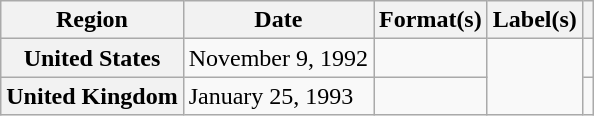<table class="wikitable plainrowheaders">
<tr>
<th scope="col">Region</th>
<th scope="col">Date</th>
<th scope="col">Format(s)</th>
<th scope="col">Label(s)</th>
<th scope="col"></th>
</tr>
<tr>
<th scope="row">United States</th>
<td>November 9, 1992</td>
<td></td>
<td rowspan="2"></td>
<td></td>
</tr>
<tr>
<th scope="row">United Kingdom</th>
<td>January 25, 1993</td>
<td></td>
<td></td>
</tr>
</table>
